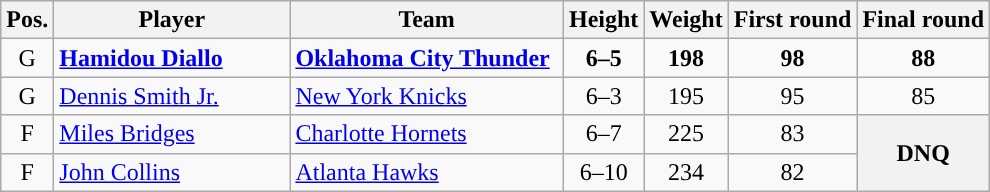<table class="wikitable">
<tr>
<th>Pos.</th>
<th style="width:150px;">Player</th>
<th width=175>Team</th>
<th>Height</th>
<th>Weight</th>
<th>First round</th>
<th>Final round</th>
</tr>
<tr>
<td style="text-align:center">G</td>
<td><strong><a href='#'>Hamidou Diallo</a></strong></td>
<td><strong><a href='#'>Oklahoma City Thunder</a></strong></td>
<td align=center><strong>6–5</strong></td>
<td align=center><strong>198</strong></td>
<td align=center><strong>98</strong> </td>
<td style="text-align:center;"><strong>88</strong> </td>
</tr>
<tr>
<td style="text-align:center">G</td>
<td><a href='#'>Dennis Smith Jr.</a></td>
<td><a href='#'>New York Knicks</a></td>
<td align=center>6–3</td>
<td align=center>195</td>
<td align=center>95 </td>
<td style="text-align:center">85 </td>
</tr>
<tr>
<td style="text-align:center">F</td>
<td><a href='#'>Miles Bridges</a></td>
<td><a href='#'>Charlotte Hornets</a></td>
<td align=center>6–7</td>
<td align=center>225</td>
<td align=center>83 </td>
<th rowspan="2" style="text-align:center;">DNQ</th>
</tr>
<tr>
<td style="text-align:center">F</td>
<td><a href='#'>John Collins</a></td>
<td><a href='#'>Atlanta Hawks</a></td>
<td align=center>6–10</td>
<td align=center>234</td>
<td align=center>82 </td>
</tr>
</table>
